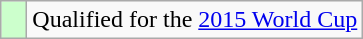<table class="wikitable" style="text-align: left;">
<tr>
<td width=10px bgcolor=#ccffcc></td>
<td>Qualified for the <a href='#'>2015 World Cup</a></td>
</tr>
</table>
